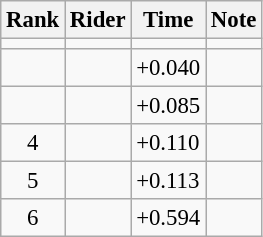<table class="wikitable" style="font-size:95%" style="text-align:center; width:35em;">
<tr>
<th>Rank</th>
<th>Rider</th>
<th>Time</th>
<th>Note</th>
</tr>
<tr>
<td align=center></td>
<td align=left></td>
<td></td>
<td></td>
</tr>
<tr>
<td align=center></td>
<td align=left></td>
<td>+0.040</td>
<td></td>
</tr>
<tr>
<td align=center></td>
<td align=left></td>
<td>+0.085</td>
<td></td>
</tr>
<tr>
<td align=center>4</td>
<td align=left></td>
<td>+0.110</td>
<td></td>
</tr>
<tr>
<td align=center>5</td>
<td align=left></td>
<td>+0.113</td>
<td></td>
</tr>
<tr>
<td align=center>6</td>
<td align=left></td>
<td>+0.594</td>
<td></td>
</tr>
</table>
